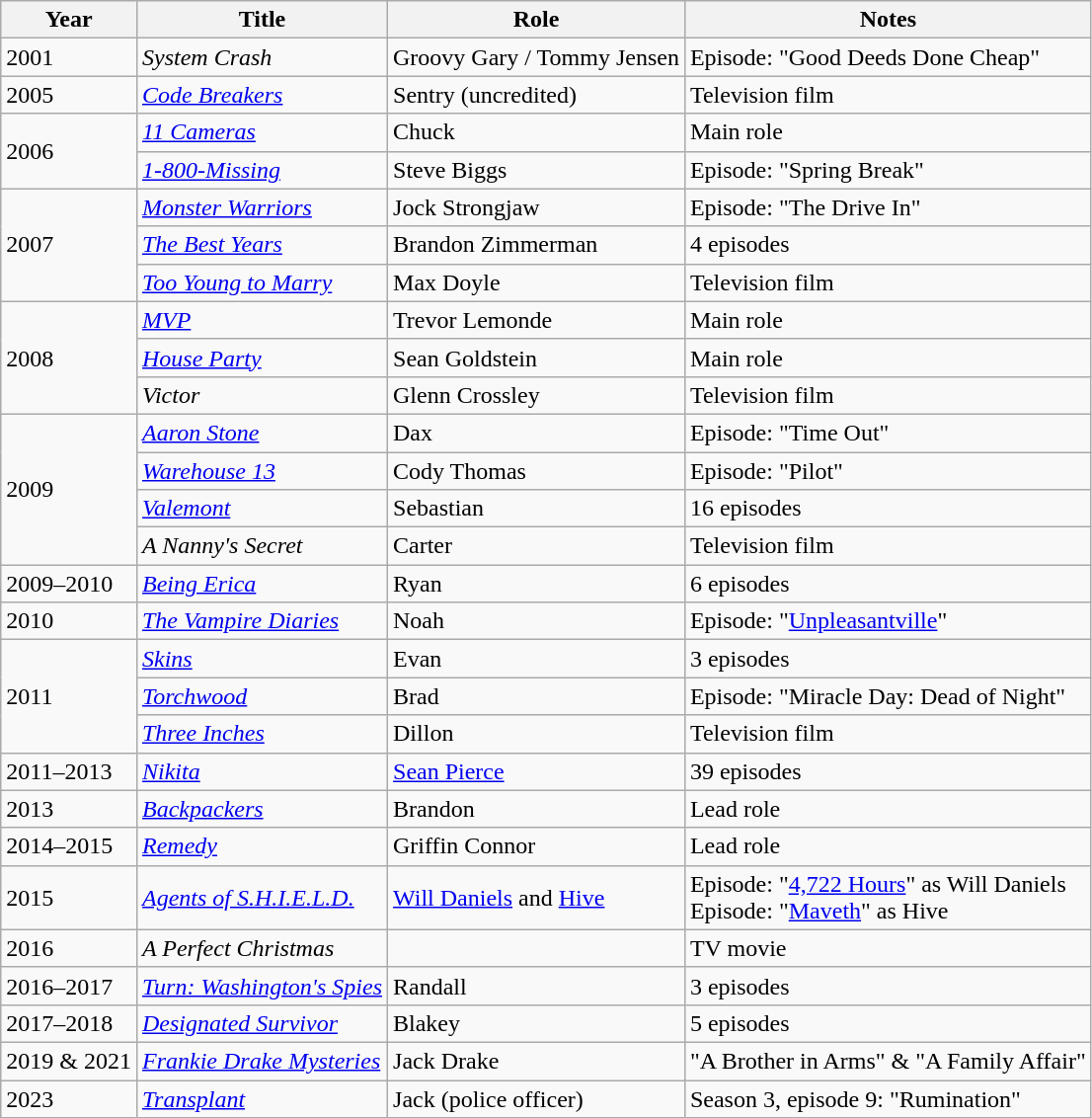<table class="wikitable sortable">
<tr>
<th>Year</th>
<th>Title</th>
<th>Role</th>
<th class="unsortable">Notes</th>
</tr>
<tr>
<td>2001</td>
<td><em>System Crash</em></td>
<td>Groovy Gary / Tommy Jensen</td>
<td>Episode: "Good Deeds Done Cheap"</td>
</tr>
<tr>
<td>2005</td>
<td><em><a href='#'>Code Breakers</a></em></td>
<td>Sentry (uncredited)</td>
<td>Television film</td>
</tr>
<tr>
<td rowspan=2>2006</td>
<td><em><a href='#'>11 Cameras</a></em></td>
<td>Chuck</td>
<td>Main role</td>
</tr>
<tr>
<td><em><a href='#'>1-800-Missing</a></em></td>
<td>Steve Biggs</td>
<td>Episode: "Spring Break"</td>
</tr>
<tr>
<td rowspan=3>2007</td>
<td><em><a href='#'>Monster Warriors</a></em></td>
<td>Jock Strongjaw</td>
<td>Episode: "The Drive In"</td>
</tr>
<tr>
<td data-sort-value="Best Years, The"><em><a href='#'>The Best Years</a></em></td>
<td>Brandon Zimmerman</td>
<td>4 episodes</td>
</tr>
<tr>
<td><em><a href='#'>Too Young to Marry</a></em></td>
<td>Max Doyle</td>
<td>Television film</td>
</tr>
<tr>
<td rowspan=3>2008</td>
<td><em><a href='#'>MVP</a></em></td>
<td>Trevor Lemonde</td>
<td>Main role</td>
</tr>
<tr>
<td><em><a href='#'>House Party</a></em></td>
<td>Sean Goldstein</td>
<td>Main role</td>
</tr>
<tr>
<td><em>Victor</em></td>
<td>Glenn Crossley</td>
<td>Television film</td>
</tr>
<tr>
<td rowspan=4>2009</td>
<td><em><a href='#'>Aaron Stone</a></em></td>
<td>Dax</td>
<td>Episode: "Time Out"</td>
</tr>
<tr>
<td><em><a href='#'>Warehouse 13</a></em></td>
<td>Cody Thomas</td>
<td>Episode: "Pilot"</td>
</tr>
<tr>
<td><em><a href='#'>Valemont</a></em></td>
<td>Sebastian</td>
<td>16 episodes</td>
</tr>
<tr>
<td data-sort-value="Nanny's Secret, A"><em>A Nanny's Secret</em></td>
<td>Carter</td>
<td>Television film</td>
</tr>
<tr>
<td>2009–2010</td>
<td><em><a href='#'>Being Erica</a></em></td>
<td>Ryan</td>
<td>6 episodes</td>
</tr>
<tr>
<td>2010</td>
<td data-sort-value="Vampire Diaries, The"><em><a href='#'>The Vampire Diaries</a></em></td>
<td>Noah</td>
<td>Episode: "<a href='#'>Unpleasantville</a>"</td>
</tr>
<tr>
<td rowspan=3>2011</td>
<td><em><a href='#'>Skins</a></em></td>
<td>Evan</td>
<td>3 episodes</td>
</tr>
<tr>
<td><em><a href='#'>Torchwood</a></em></td>
<td>Brad</td>
<td>Episode: "Miracle Day: Dead of Night"</td>
</tr>
<tr>
<td><em><a href='#'>Three Inches</a></em></td>
<td>Dillon</td>
<td>Television film</td>
</tr>
<tr>
<td>2011–2013</td>
<td><em><a href='#'>Nikita</a></em></td>
<td><a href='#'>Sean Pierce</a></td>
<td>39 episodes</td>
</tr>
<tr>
<td>2013</td>
<td><em><a href='#'>Backpackers</a></em></td>
<td>Brandon</td>
<td>Lead role</td>
</tr>
<tr>
<td>2014–2015</td>
<td><em><a href='#'>Remedy</a></em></td>
<td>Griffin Connor</td>
<td>Lead role</td>
</tr>
<tr>
<td>2015</td>
<td><em><a href='#'>Agents of S.H.I.E.L.D.</a></em></td>
<td><a href='#'>Will Daniels</a> and <a href='#'>Hive</a></td>
<td>Episode: "<a href='#'>4,722 Hours</a>" as Will Daniels<br>Episode: "<a href='#'>Maveth</a>" as Hive</td>
</tr>
<tr>
<td>2016</td>
<td data-sort-value="Perfect Christmas, A"><em>A Perfect Christmas</em></td>
<td></td>
<td>TV movie</td>
</tr>
<tr>
<td>2016–2017</td>
<td><em><a href='#'>Turn: Washington's Spies</a></em></td>
<td>Randall</td>
<td>3 episodes</td>
</tr>
<tr>
<td>2017–2018</td>
<td><em><a href='#'>Designated Survivor</a></em></td>
<td>Blakey</td>
<td>5 episodes</td>
</tr>
<tr>
<td>2019 & 2021</td>
<td><em><a href='#'>Frankie Drake Mysteries</a></em></td>
<td>Jack Drake</td>
<td>"A Brother in Arms" & "A Family Affair"</td>
</tr>
<tr>
<td>2023</td>
<td><em><a href='#'>Transplant</a></em></td>
<td>Jack (police officer)</td>
<td>Season 3, episode 9: "Rumination"</td>
</tr>
</table>
